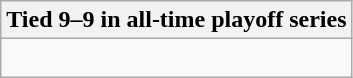<table class="wikitable collapsible collapsed">
<tr>
<th>Tied 9–9 in all-time playoff series</th>
</tr>
<tr>
<td><br>
















</td>
</tr>
</table>
